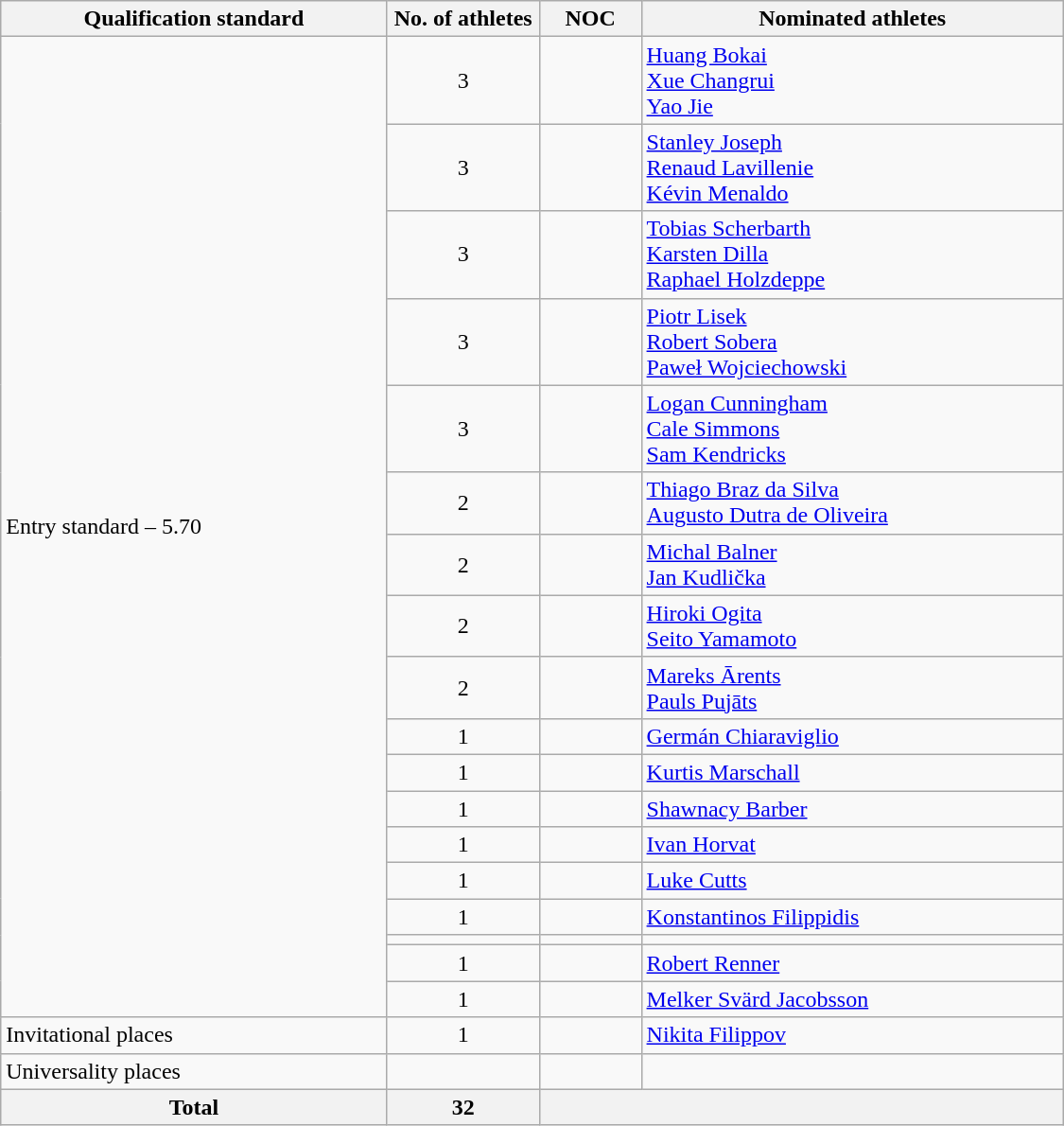<table class="wikitable"  style="text-align:left; width:750px;">
<tr>
<th>Qualification standard</th>
<th width=100>No. of athletes</th>
<th>NOC</th>
<th>Nominated athletes</th>
</tr>
<tr>
<td rowspan=18>Entry standard – 5.70</td>
<td style="text-align:center;">3</td>
<td></td>
<td><a href='#'>Huang Bokai</a><br><a href='#'>Xue Changrui</a><br><a href='#'>Yao Jie</a></td>
</tr>
<tr>
<td style="text-align:center;">3</td>
<td></td>
<td><a href='#'>Stanley Joseph</a><br><a href='#'>Renaud Lavillenie</a><br><a href='#'>Kévin Menaldo</a></td>
</tr>
<tr>
<td style="text-align:center;">3</td>
<td></td>
<td><a href='#'>Tobias Scherbarth</a><br><a href='#'>Karsten Dilla</a><br><a href='#'>Raphael Holzdeppe</a></td>
</tr>
<tr>
<td style="text-align:center;">3</td>
<td></td>
<td><a href='#'>Piotr Lisek</a><br><a href='#'>Robert Sobera</a><br><a href='#'>Paweł Wojciechowski</a></td>
</tr>
<tr>
<td style="text-align:center;">3</td>
<td></td>
<td><a href='#'>Logan Cunningham</a><br><a href='#'>Cale Simmons</a><br><a href='#'>Sam Kendricks</a></td>
</tr>
<tr>
<td style="text-align:center;">2</td>
<td></td>
<td><a href='#'>Thiago Braz da Silva</a><br><a href='#'>Augusto Dutra de Oliveira</a></td>
</tr>
<tr>
<td style="text-align:center;">2</td>
<td></td>
<td><a href='#'>Michal Balner</a><br><a href='#'>Jan Kudlička</a></td>
</tr>
<tr>
<td style="text-align:center;">2</td>
<td></td>
<td><a href='#'>Hiroki Ogita</a><br><a href='#'>Seito Yamamoto</a></td>
</tr>
<tr>
<td style="text-align:center;">2</td>
<td></td>
<td><a href='#'>Mareks Ārents</a><br><a href='#'>Pauls Pujāts</a></td>
</tr>
<tr>
<td style="text-align:center;">1</td>
<td></td>
<td><a href='#'>Germán Chiaraviglio</a></td>
</tr>
<tr>
<td style="text-align:center;">1</td>
<td></td>
<td><a href='#'>Kurtis Marschall</a></td>
</tr>
<tr>
<td style="text-align:center;">1</td>
<td></td>
<td><a href='#'>Shawnacy Barber</a></td>
</tr>
<tr>
<td style="text-align:center;">1</td>
<td></td>
<td><a href='#'>Ivan Horvat</a></td>
</tr>
<tr>
<td style="text-align:center;">1</td>
<td></td>
<td><a href='#'>Luke Cutts</a></td>
</tr>
<tr>
<td style="text-align:center;">1</td>
<td></td>
<td><a href='#'>Konstantinos Filippidis</a></td>
</tr>
<tr>
<td></td>
<td></td>
</tr>
<tr>
<td style="text-align:center;">1</td>
<td></td>
<td><a href='#'>Robert Renner</a></td>
</tr>
<tr>
<td style="text-align:center;">1</td>
<td></td>
<td><a href='#'>Melker Svärd Jacobsson</a></td>
</tr>
<tr>
<td>Invitational places</td>
<td style="text-align:center;">1</td>
<td></td>
<td><a href='#'>Nikita Filippov</a></td>
</tr>
<tr>
<td>Universality places</td>
<td></td>
<td></td>
<td></td>
</tr>
<tr>
<th>Total</th>
<th>32</th>
<th colspan=2></th>
</tr>
</table>
